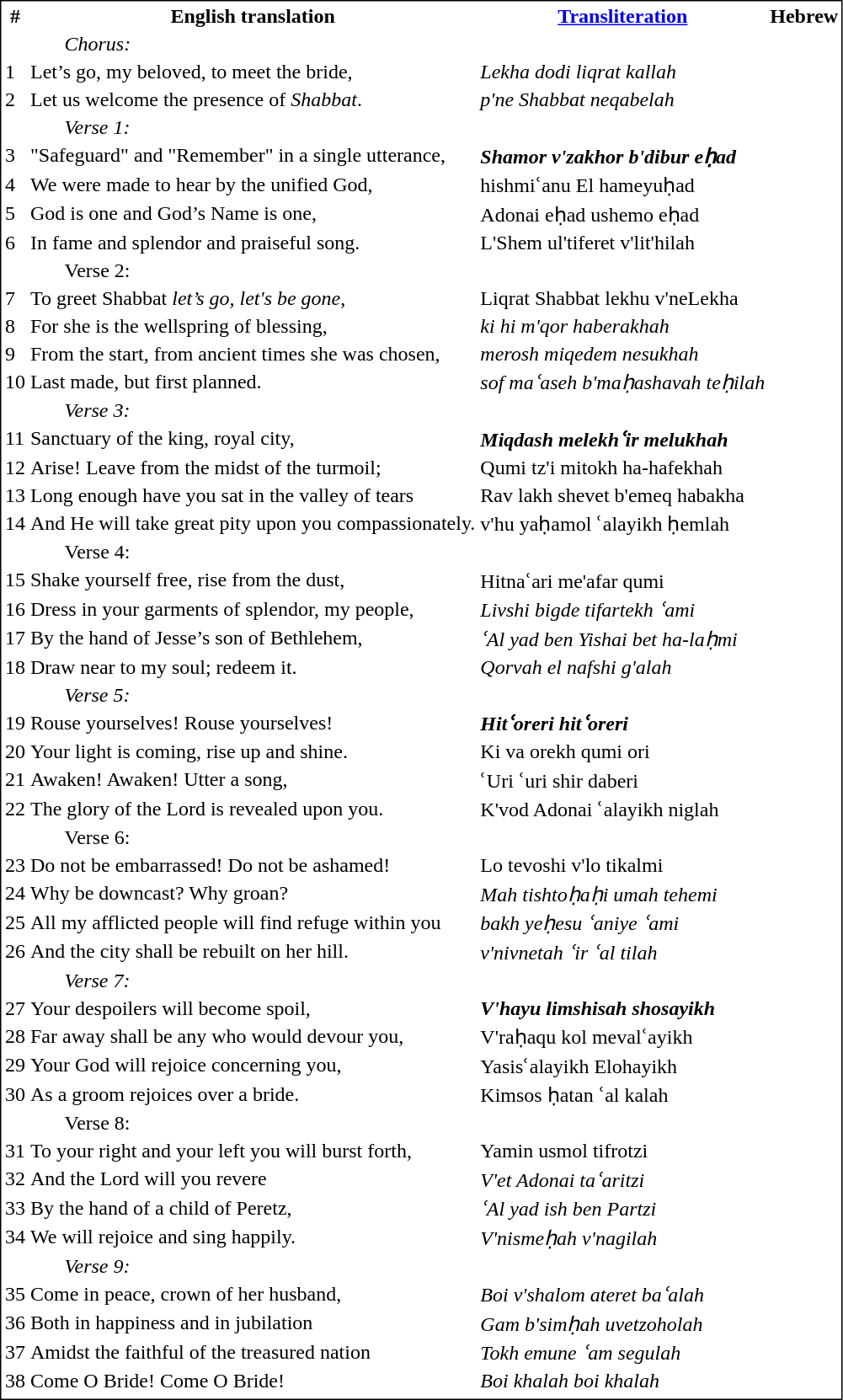<table style="border: 1px solid;">
<tr>
<th>#</th>
<th>English translation</th>
<th><a href='#'>Transliteration</a></th>
<th>Hebrew</th>
</tr>
<tr>
<td colspan=4 style="padding-left: 3em"><em>Chorus:</em></td>
</tr>
<tr>
<td valign=top id=textline1>1</td>
<td valign=top>Let’s go, my beloved, to meet the bride,</td>
<td valign=top><em>Lekha dodi liqrat kallah</em></td>
<td valign=top dir=rtl></td>
</tr>
<tr>
<td valign=top id=textline2>2</td>
<td valign=top>Let us welcome the presence of <em>Shabbat</em>.</td>
<td valign=top><em>p'ne Shabbat neqabelah</em></td>
<td valign=top dir=rtl></td>
</tr>
<tr>
<td colspan=4 style="padding-left: 3em"><em>Verse 1:</em></td>
</tr>
<tr>
<td valign=top id=textline2>3</td>
<td valign=top>"Safeguard" and "Remember" in a single utterance,</td>
<td valign=top><strong><em>Sh<strong>amor v'zakhor b'dibur eḥad<em></td>
<td valign=top dir=rtl></td>
</tr>
<tr>
<td valign=top id=textline2>4</td>
<td valign=top>We were made to hear by the unified God,</td>
<td valign=top></em>hishmiʿanu El hameyuḥad<em></td>
<td valign=top dir=rtl></td>
</tr>
<tr>
<td valign=top id=textline2>5</td>
<td valign=top>God is one and God’s Name is one,</td>
<td valign=top></em>Adonai eḥad ushemo eḥad<em></td>
<td valign=top dir=rtl></td>
</tr>
<tr>
<td valign=top id=textline2>6</td>
<td valign=top>In fame and splendor and praiseful song.</td>
<td valign=top></em>L'Shem ul'tiferet v'lit'hilah<em></td>
<td valign=top dir=rtl></td>
</tr>
<tr>
<td colspan=4 style="padding-left: 3em"></em>Verse 2:<em></td>
</tr>
<tr>
<td valign=top id=textline2>7</td>
<td valign=top>To greet </em>Shabbat<em> let’s go, let's be gone,</td>
<td valign=top></em></strong>L</strong>iqrat Shabbat lekhu v'neLekha</em></td>
<td valign=top dir=rtl></td>
</tr>
<tr>
<td valign=top id=textline2>8</td>
<td valign=top>For she is the wellspring of blessing,</td>
<td valign=top><em>ki hi m'qor haberakhah</em></td>
<td valign=top dir=rtl></td>
</tr>
<tr>
<td valign=top id=textline2>9</td>
<td valign=top>From the start, from ancient times she was chosen,</td>
<td valign=top><em>merosh miqedem nesukhah</em></td>
<td valign=top dir=rtl></td>
</tr>
<tr>
<td valign=top id=textline2>10</td>
<td valign=top>Last made, but first planned.</td>
<td valign=top><em>sof maʿaseh b'maḥashavah teḥilah</em></td>
<td valign=top dir=rtl></td>
</tr>
<tr>
<td colspan=4 style="padding-left: 3em"><em>Verse 3:</em></td>
</tr>
<tr>
<td valign=top id=textline2>11</td>
<td valign=top>Sanctuary of the king, royal city,</td>
<td valign=top><strong><em>M<strong>iqdash melekhʿir melukhah<em></td>
<td valign=top dir=rtl></td>
</tr>
<tr>
<td valign=top id=textline2>12</td>
<td valign=top>Arise! Leave from the midst of the turmoil;</td>
<td valign=top></em>Qumi tz'i mitokh ha-hafekhah<em></td>
<td valign=top dir=rtl></td>
</tr>
<tr>
<td valign=top id=textline2>13</td>
<td valign=top>Long enough have you sat in the valley of tears</td>
<td valign=top></em>Rav lakh shevet b'emeq habakha<em></td>
<td valign=top dir=rtl></td>
</tr>
<tr>
<td valign=top id=textline2>14</td>
<td valign=top>And He will take great pity upon you compassionately.</td>
<td valign=top></em>v'hu yaḥamol ʿalayikh ḥemlah<em></td>
<td valign=top dir=rtl></td>
</tr>
<tr>
<td colspan=4 style="padding-left: 3em"></em>Verse 4:<em></td>
</tr>
<tr>
<td valign=top id=textline2>15</td>
<td valign=top>Shake yourself free, rise from the dust,</td>
<td valign=top></em></strong>H</strong>itnaʿari me'afar qumi</em></td>
<td valign=top dir=rtl></td>
</tr>
<tr>
<td valign=top id=textline2>16</td>
<td valign=top>Dress in your garments of splendor, my people,</td>
<td valign=top><em>Livshi bigde tifartekh ʿami</em></td>
<td valign=top dir=rtl></td>
</tr>
<tr>
<td valign=top id=textline2>17</td>
<td valign=top>By the hand of Jesse’s son of Bethlehem,</td>
<td valign=top><em>ʿAl yad ben Yishai bet ha-laḥmi</em></td>
<td valign=top dir=rtl></td>
</tr>
<tr>
<td valign=top id=textline2>18</td>
<td valign=top>Draw near to my soul; redeem it.</td>
<td valign=top><em>Qorvah el nafshi g'alah</em></td>
<td valign=top dir=rtl></td>
</tr>
<tr>
<td colspan=4 style="padding-left: 3em"><em>Verse 5:</em></td>
</tr>
<tr>
<td valign=top id=textline2>19</td>
<td valign=top>Rouse yourselves! Rouse yourselves!</td>
<td valign=top><strong><em>H<strong>itʿoreri hitʿoreri<em></td>
<td valign=top dir=rtl></td>
</tr>
<tr>
<td valign=top id=textline2>20</td>
<td valign=top>Your light is coming, rise up and shine.</td>
<td valign=top></em>Ki va orekh qumi ori<em></td>
<td valign=top dir=rtl></td>
</tr>
<tr>
<td valign=top id=textline2>21</td>
<td valign=top>Awaken! Awaken! Utter a song,</td>
<td valign=top></em>ʿUri ʿuri shir daberi<em></td>
<td valign=top dir=rtl></td>
</tr>
<tr>
<td valign=top id=textline2>22</td>
<td valign=top>The glory of the Lord is revealed upon you.</td>
<td valign=top></em>K'vod Adonai ʿalayikh niglah<em></td>
<td valign=top dir=rtl></td>
</tr>
<tr>
<td colspan=4 style="padding-left: 3em"></em>Verse 6:<em></td>
</tr>
<tr>
<td valign=top id=textline2>23</td>
<td valign=top>Do not be embarrassed! Do not be ashamed!</td>
<td valign=top></em></strong>L</strong>o tevoshi v'lo tikalmi</em></td>
<td valign=top dir=rtl></td>
</tr>
<tr>
<td valign=top id=textline2>24</td>
<td valign=top>Why be downcast? Why groan?</td>
<td valign=top><em>Mah tishtoḥaḥi umah tehemi</em></td>
<td valign=top dir=rtl></td>
</tr>
<tr>
<td valign=top id=textline2>25</td>
<td valign=top>All my afflicted people will find refuge within you</td>
<td valign=top><em>bakh yeḥesu ʿaniye ʿami</em></td>
<td valign=top dir=rtl></td>
</tr>
<tr>
<td valign=top id=textline2>26</td>
<td valign=top>And the city shall be rebuilt on her hill.</td>
<td valign=top><em>v'nivnetah ʿir ʿal tilah</em></td>
<td valign=top dir=rtl></td>
</tr>
<tr>
<td colspan=4 style="padding-left: 3em"><em>Verse 7:</em></td>
</tr>
<tr>
<td valign=top id=textline2>27</td>
<td valign=top>Your despoilers will become spoil,</td>
<td valign=top><strong><em>V<strong>'hayu limshisah shosayikh<em></td>
<td valign=top dir=rtl></td>
</tr>
<tr>
<td valign=top id=textline2>28</td>
<td valign=top>Far away shall be any who would devour you,</td>
<td valign=top></em>V'raḥaqu kol mevalʿayikh<em></td>
<td valign=top dir=rtl></td>
</tr>
<tr>
<td valign=top id=textline2>29</td>
<td valign=top>Your God will rejoice concerning you,</td>
<td valign=top></em>Yasisʿalayikh Elohayikh<em></td>
<td valign=top dir=rtl></td>
</tr>
<tr>
<td valign=top id=textline2>30</td>
<td valign=top>As a groom rejoices over a bride.</td>
<td valign=top></em>Kimsos ḥatan ʿal kalah<em></td>
<td valign=top dir=rtl></td>
</tr>
<tr>
<td colspan=4 style="padding-left: 3em"></em>Verse 8:<em></td>
</tr>
<tr>
<td valign=top id=textline2>31</td>
<td valign=top>To your right and your left you will burst forth,</td>
<td valign=top></em></strong>Y</strong>amin usmol tifrotzi</em></td>
<td valign=top dir=rtl></td>
</tr>
<tr>
<td valign=top id=textline2>32</td>
<td valign=top>And the Lord will you revere</td>
<td valign=top><em>V'et Adonai taʿaritzi</em></td>
<td valign=top dir=rtl></td>
</tr>
<tr>
<td valign=top id=textline2>33</td>
<td valign=top>By the hand of a child of Peretz,</td>
<td valign=top><em>ʿAl yad ish ben Partzi</em></td>
<td valign=top dir=rtl></td>
</tr>
<tr>
<td valign=top id=textline2>34</td>
<td valign=top>We will rejoice and sing happily.</td>
<td valign=top><em>V'nismeḥah v'nagilah</em></td>
<td valign=top dir=rtl></td>
</tr>
<tr>
<td colspan=4 style="padding-left: 3em"><em>Verse 9:</em></td>
</tr>
<tr>
<td valign=top id=textline2>35</td>
<td valign=top>Come in peace, crown of her husband,</td>
<td valign=top><em>Boi v'shalom ateret baʿalah</em></td>
<td valign=top dir=rtl></td>
</tr>
<tr>
<td valign=top id=textline2>36</td>
<td valign=top>Both in happiness and in jubilation</td>
<td valign=top><em>Gam b'simḥah uvetzoholah</em></td>
<td valign=top dir=rtl></td>
</tr>
<tr>
<td valign=top id=textline2>37</td>
<td valign=top>Amidst the faithful of the treasured nation</td>
<td valign=top><em>Tokh emune ʿam segulah</em></td>
<td valign=top dir=rtl></td>
</tr>
<tr>
<td valign=top id=textline2>38</td>
<td valign=top>Come O Bride! Come O Bride!</td>
<td valign=top><em>Boi khalah boi khalah</em></td>
<td valign=top dir=rtl></td>
</tr>
<tr>
</tr>
</table>
